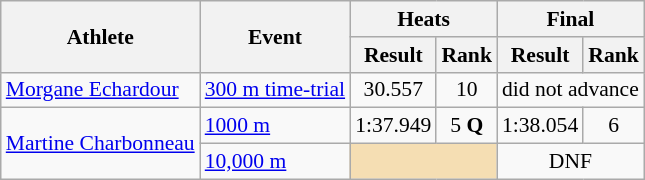<table class=wikitable style="font-size:90%">
<tr>
<th rowspan="2">Athlete</th>
<th rowspan="2">Event</th>
<th colspan="2">Heats</th>
<th colspan="2">Final</th>
</tr>
<tr>
<th>Result</th>
<th>Rank</th>
<th>Result</th>
<th>Rank</th>
</tr>
<tr>
<td><a href='#'>Morgane Echardour</a></td>
<td><a href='#'>300 m time-trial</a></td>
<td align=center>30.557</td>
<td align=center>10</td>
<td align=center colspan="2">did not advance</td>
</tr>
<tr>
<td rowspan=2><a href='#'>Martine Charbonneau</a></td>
<td><a href='#'>1000 m</a></td>
<td align=center>1:37.949</td>
<td align=center>5 <strong>Q</strong></td>
<td align=center>1:38.054</td>
<td align=center>6</td>
</tr>
<tr>
<td><a href='#'>10,000 m</a></td>
<td bgcolor=wheat colspan="2"></td>
<td align=center colspan="2">DNF</td>
</tr>
</table>
